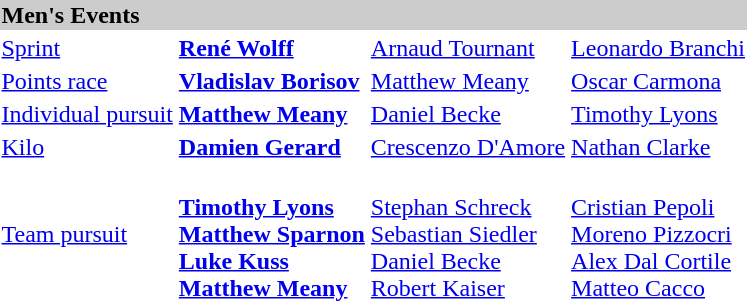<table>
<tr bgcolor="#cccccc">
<td colspan=4><strong>Men's Events</strong></td>
</tr>
<tr>
<td><a href='#'>Sprint</a> <br></td>
<td><strong><a href='#'>René Wolff</a><br><small></small></strong></td>
<td><a href='#'>Arnaud Tournant</a><br><small></small></td>
<td><a href='#'>Leonardo Branchi</a><br><small></small></td>
</tr>
<tr>
<td><a href='#'>Points race</a> <br></td>
<td><strong><a href='#'>Vladislav Borisov</a><br><small></small></strong></td>
<td><a href='#'>Matthew Meany</a><br><small></small></td>
<td><a href='#'>Oscar Carmona</a><br><small></small></td>
</tr>
<tr>
<td><a href='#'>Individual pursuit</a> <br></td>
<td><strong><a href='#'>Matthew Meany</a><br><small></small></strong></td>
<td><a href='#'>Daniel Becke</a><br><small></small></td>
<td><a href='#'>Timothy Lyons</a><br><small></small></td>
</tr>
<tr>
<td><a href='#'>Kilo</a> <br></td>
<td><strong><a href='#'>Damien Gerard</a><br><small></small></strong></td>
<td><a href='#'>Crescenzo D'Amore</a><br><small></small></td>
<td><a href='#'>Nathan Clarke</a><br><small></small></td>
</tr>
<tr>
<td><a href='#'>Team pursuit</a> <br></td>
<td><strong><br><a href='#'>Timothy Lyons</a><br><a href='#'>Matthew Sparnon</a><br><a href='#'>Luke Kuss</a><br><a href='#'>Matthew Meany</a></strong></td>
<td><br><a href='#'>Stephan Schreck</a><br><a href='#'>Sebastian Siedler</a><br><a href='#'>Daniel Becke</a><br><a href='#'>Robert Kaiser</a></td>
<td><br><a href='#'>Cristian Pepoli</a><br><a href='#'>Moreno Pizzocri</a><br><a href='#'>Alex Dal Cortile</a><br><a href='#'>Matteo Cacco</a></td>
</tr>
</table>
